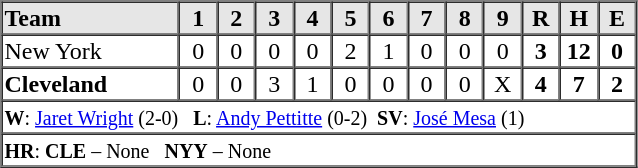<table border=1 cellspacing=0 width=425 style="margin-left:3em;">
<tr style="text-align:center; background-color:#e6e6e6;">
<th align=left width=28%>Team</th>
<th width=6%>1</th>
<th width=6%>2</th>
<th width=6%>3</th>
<th width=6%>4</th>
<th width=6%>5</th>
<th width=6%>6</th>
<th width=6%>7</th>
<th width=6%>8</th>
<th width=6%>9</th>
<th width=6%>R</th>
<th width=6%>H</th>
<th width=6%>E</th>
</tr>
<tr style="text-align:center;">
<td align=left>New York</td>
<td>0</td>
<td>0</td>
<td>0</td>
<td>0</td>
<td>2</td>
<td>1</td>
<td>0</td>
<td>0</td>
<td>0</td>
<td><strong>3</strong></td>
<td><strong>12</strong></td>
<td><strong>0</strong></td>
</tr>
<tr style="text-align:center;">
<td align=left><strong>Cleveland</strong></td>
<td>0</td>
<td>0</td>
<td>3</td>
<td>1</td>
<td>0</td>
<td>0</td>
<td>0</td>
<td>0</td>
<td>X</td>
<td><strong>4</strong></td>
<td><strong>7</strong></td>
<td><strong>2</strong></td>
</tr>
<tr style="text-align:left;">
<td colspan=13><small><strong>W</strong>: <a href='#'>Jaret Wright</a> (2-0)   <strong>L</strong>: <a href='#'>Andy Pettitte</a> (0-2)  <strong>SV</strong>: <a href='#'>José Mesa</a> (1)</small></td>
</tr>
<tr style="text-align:left;">
<td colspan=13><small><strong>HR</strong>: <strong>CLE</strong> – None   <strong>NYY</strong> – None</small></td>
</tr>
</table>
